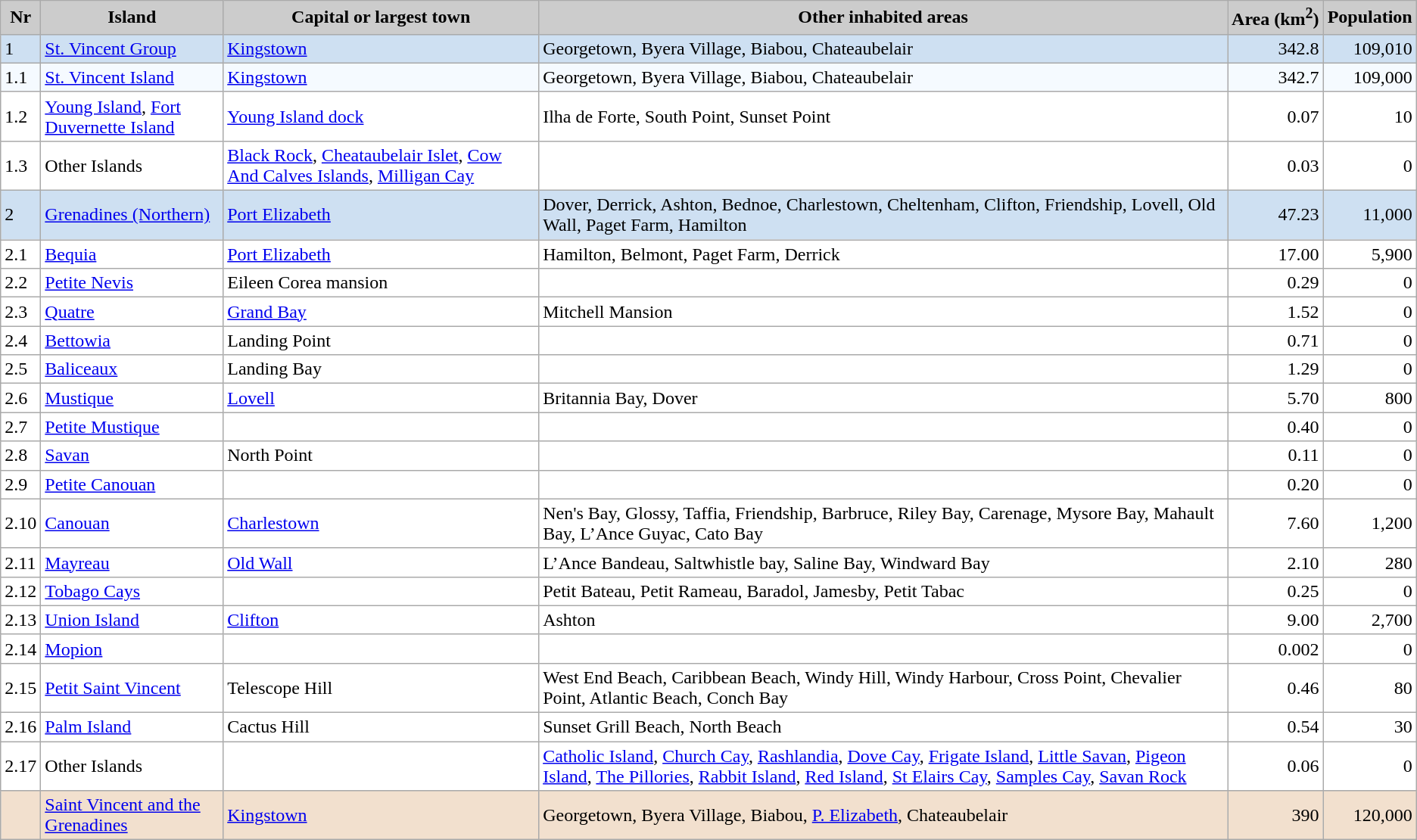<table class="wikitable sortable">
<tr>
<th style="background: #CCC;">Nr</th>
<th style="background: #CCC;" class="unsortable">Island </th>
<th style="background: #CCC;" class="unsortable">Capital or largest town</th>
<th style="background: #CCC;" class="unsortable">Other inhabited areas</th>
<th style="background: #CCC;">Area (km<sup>2</sup>)</th>
<th style="background: #CCC;">Population</th>
</tr>
<tr style="background:#CEE0F2;">
<td>1</td>
<td><a href='#'>St. Vincent Group</a></td>
<td><a href='#'>Kingstown</a></td>
<td>Georgetown, Byera Village, Biabou, Chateaubelair</td>
<td align="right">342.8</td>
<td align="right">109,010</td>
</tr>
<tr style="background:#F5FAFF;">
<td>1.1</td>
<td><a href='#'>St. Vincent Island</a></td>
<td><a href='#'>Kingstown</a></td>
<td>Georgetown, Byera Village, Biabou, Chateaubelair</td>
<td align="right">342.7</td>
<td align="right">109,000</td>
</tr>
<tr style="background:#FFFFFF;">
<td>1.2</td>
<td><a href='#'>Young Island</a>, <a href='#'>Fort Duvernette Island</a></td>
<td><a href='#'>Young Island dock</a></td>
<td>Ilha de Forte, South Point, Sunset Point</td>
<td align="right">0.07</td>
<td align="right">10</td>
</tr>
<tr style="background:#FFFFFF;">
<td>1.3</td>
<td>Other Islands</td>
<td><a href='#'>Black Rock</a>, <a href='#'>Cheataubelair Islet</a>, <a href='#'>Cow And Calves Islands</a>, <a href='#'>Milligan Cay</a></td>
<td></td>
<td align="right">0.03</td>
<td align="right">0</td>
</tr>
<tr style="background:#CEE0F2;">
<td>2</td>
<td><a href='#'>Grenadines (Northern)</a></td>
<td><a href='#'>Port Elizabeth</a></td>
<td>Dover, Derrick, Ashton, Bednoe, Charlestown, Cheltenham, Clifton, Friendship, Lovell, Old Wall, Paget Farm, Hamilton</td>
<td align="right">47.23</td>
<td align="right">11,000</td>
</tr>
<tr style="background:#FFFFFF;">
<td>2.1</td>
<td><a href='#'>Bequia</a></td>
<td><a href='#'>Port Elizabeth</a></td>
<td>Hamilton, Belmont, Paget Farm, Derrick</td>
<td align="right">17.00</td>
<td align="right">5,900</td>
</tr>
<tr style="background:#FFFFFF;">
<td>2.2</td>
<td><a href='#'>Petite Nevis</a></td>
<td>Eileen Corea mansion</td>
<td></td>
<td align="right">0.29</td>
<td align="right">0</td>
</tr>
<tr style="background:#FFFFFF;">
<td>2.3</td>
<td><a href='#'>Quatre</a></td>
<td><a href='#'>Grand Bay</a></td>
<td>Mitchell Mansion</td>
<td align="right">1.52</td>
<td align="right">0</td>
</tr>
<tr style="background:#FFFFFF;">
<td>2.4</td>
<td><a href='#'>Bettowia</a></td>
<td>Landing Point</td>
<td></td>
<td align="right">0.71</td>
<td align="right">0</td>
</tr>
<tr style="background:#FFFFFF;">
<td>2.5</td>
<td><a href='#'>Baliceaux</a></td>
<td>Landing Bay</td>
<td></td>
<td align="right">1.29</td>
<td align="right">0</td>
</tr>
<tr style="background:#FFFFFF;">
<td>2.6</td>
<td><a href='#'>Mustique</a></td>
<td><a href='#'>Lovell</a></td>
<td>Britannia Bay, Dover</td>
<td align="right">5.70</td>
<td align="right">800</td>
</tr>
<tr style="background:#FFFFFF;">
<td>2.7</td>
<td><a href='#'>Petite Mustique</a></td>
<td></td>
<td></td>
<td align="right">0.40</td>
<td align="right">0</td>
</tr>
<tr style="background:#FFFFFF;">
<td>2.8</td>
<td><a href='#'>Savan</a></td>
<td>North Point</td>
<td></td>
<td align="right">0.11</td>
<td align="right">0</td>
</tr>
<tr style="background:#FFFFFF;">
<td>2.9</td>
<td><a href='#'>Petite Canouan</a></td>
<td></td>
<td></td>
<td align="right">0.20</td>
<td align="right">0</td>
</tr>
<tr style="background:#FFFFFF;">
<td>2.10</td>
<td><a href='#'>Canouan</a></td>
<td><a href='#'>Charlestown</a></td>
<td>Nen's Bay, Glossy, Taffia, Friendship, Barbruce, Riley Bay, Carenage, Mysore Bay, Mahault Bay, L’Ance Guyac, Cato Bay</td>
<td align="right">7.60</td>
<td align="right">1,200</td>
</tr>
<tr style="background:#FFFFFF;">
<td>2.11</td>
<td><a href='#'>Mayreau</a></td>
<td><a href='#'>Old Wall</a></td>
<td>L’Ance Bandeau, Saltwhistle bay, Saline Bay, Windward Bay</td>
<td align="right">2.10</td>
<td align="right">280</td>
</tr>
<tr style="background:#FFFFFF;">
<td>2.12</td>
<td><a href='#'>Tobago Cays</a></td>
<td></td>
<td>Petit Bateau, Petit Rameau, Baradol, Jamesby, Petit Tabac</td>
<td align="right">0.25</td>
<td align="right">0</td>
</tr>
<tr style="background:#FFFFFF;">
<td>2.13</td>
<td><a href='#'>Union Island</a></td>
<td><a href='#'>Clifton</a></td>
<td>Ashton</td>
<td align="right">9.00</td>
<td align="right">2,700</td>
</tr>
<tr style="background:#FFFFFF;">
<td>2.14</td>
<td><a href='#'>Mopion</a></td>
<td></td>
<td></td>
<td align="right">0.002</td>
<td align="right">0</td>
</tr>
<tr style="background:#FFFFFF;">
<td>2.15</td>
<td><a href='#'>Petit Saint Vincent</a></td>
<td>Telescope Hill</td>
<td>West End Beach, Caribbean Beach, Windy Hill, Windy Harbour, Cross Point, Chevalier Point, Atlantic Beach, Conch Bay</td>
<td align="right">0.46</td>
<td align="right">80</td>
</tr>
<tr style="background:#FFFFFF;">
<td>2.16</td>
<td><a href='#'>Palm Island</a></td>
<td>Cactus Hill</td>
<td>Sunset Grill Beach, North Beach</td>
<td align="right">0.54</td>
<td align="right">30</td>
</tr>
<tr style="background: #FFFFFF;">
<td>2.17</td>
<td>Other Islands</td>
<td></td>
<td><a href='#'>Catholic Island</a>, <a href='#'>Church Cay</a>, <a href='#'>Rashlandia</a>, <a href='#'>Dove Cay</a>, <a href='#'>Frigate Island</a>, <a href='#'>Little Savan</a>, <a href='#'>Pigeon Island</a>, <a href='#'>The Pillories</a>, <a href='#'>Rabbit Island</a>, <a href='#'>Red Island</a>, <a href='#'>St Elairs Cay</a>, <a href='#'>Samples Cay</a>, <a href='#'>Savan Rock</a></td>
<td align="right">0.06</td>
<td align="right">0</td>
</tr>
<tr style="background:#F2E0CE;" | class="sortbottom">
<td> </td>
<td><a href='#'>Saint Vincent and the Grenadines</a></td>
<td><a href='#'>Kingstown</a></td>
<td>Georgetown, Byera Village, Biabou, <a href='#'>P. Elizabeth</a>, Chateaubelair</td>
<td align="right">390</td>
<td align="right">120,000</td>
</tr>
</table>
